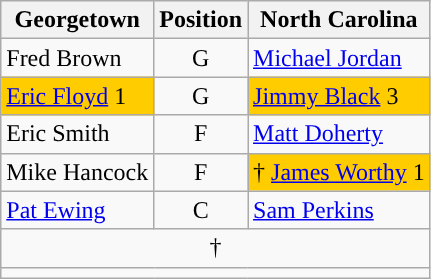<table class="wikitable">
<tr>
<th>Georgetown</th>
<th colspan="2">Position</th>
<th>North Carolina</th>
</tr>
<tr>
<td>Fred Brown</td>
<td colspan=2 style="text-align:center">G</td>
<td><a href='#'>Michael Jordan</a></td>
</tr>
<tr>
<td style="background:#ffcc00"><a href='#'>Eric Floyd</a> 1</td>
<td colspan=2 style="text-align:center">G</td>
<td style="background:#ffcc00"><a href='#'>Jimmy Black</a> 3</td>
</tr>
<tr>
<td>Eric Smith</td>
<td colspan=2 style="text-align:center">F</td>
<td><a href='#'>Matt Doherty</a></td>
</tr>
<tr>
<td>Mike Hancock</td>
<td colspan=2 style="text-align:center">F</td>
<td style="background:#ffcc00">† <a href='#'>James Worthy</a> 1</td>
</tr>
<tr>
<td><a href='#'>Pat Ewing</a></td>
<td colspan=2 style="text-align:center">C</td>
<td><a href='#'>Sam Perkins</a></td>
</tr>
<tr>
<td colspan="5" align=center>† </td>
</tr>
<tr>
<td colspan="5" align=center></td>
</tr>
</table>
